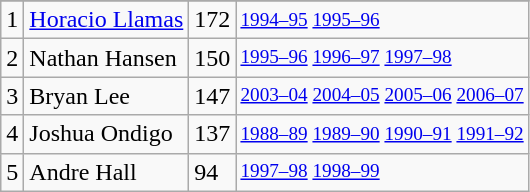<table class="wikitable">
<tr>
</tr>
<tr>
<td>1</td>
<td><a href='#'>Horacio Llamas</a></td>
<td>172</td>
<td style="font-size:80%;"><a href='#'>1994–95</a> <a href='#'>1995–96</a></td>
</tr>
<tr>
<td>2</td>
<td>Nathan Hansen</td>
<td>150</td>
<td style="font-size:80%;"><a href='#'>1995–96</a> <a href='#'>1996–97</a> <a href='#'>1997–98</a></td>
</tr>
<tr>
<td>3</td>
<td>Bryan Lee</td>
<td>147</td>
<td style="font-size:80%;"><a href='#'>2003–04</a> <a href='#'>2004–05</a> <a href='#'>2005–06</a> <a href='#'>2006–07</a></td>
</tr>
<tr>
<td>4</td>
<td>Joshua Ondigo</td>
<td>137</td>
<td style="font-size:80%;"><a href='#'>1988–89</a> <a href='#'>1989–90</a> <a href='#'>1990–91</a> <a href='#'>1991–92</a></td>
</tr>
<tr>
<td>5</td>
<td>Andre Hall</td>
<td>94</td>
<td style="font-size:80%;"><a href='#'>1997–98</a> <a href='#'>1998–99</a></td>
</tr>
</table>
